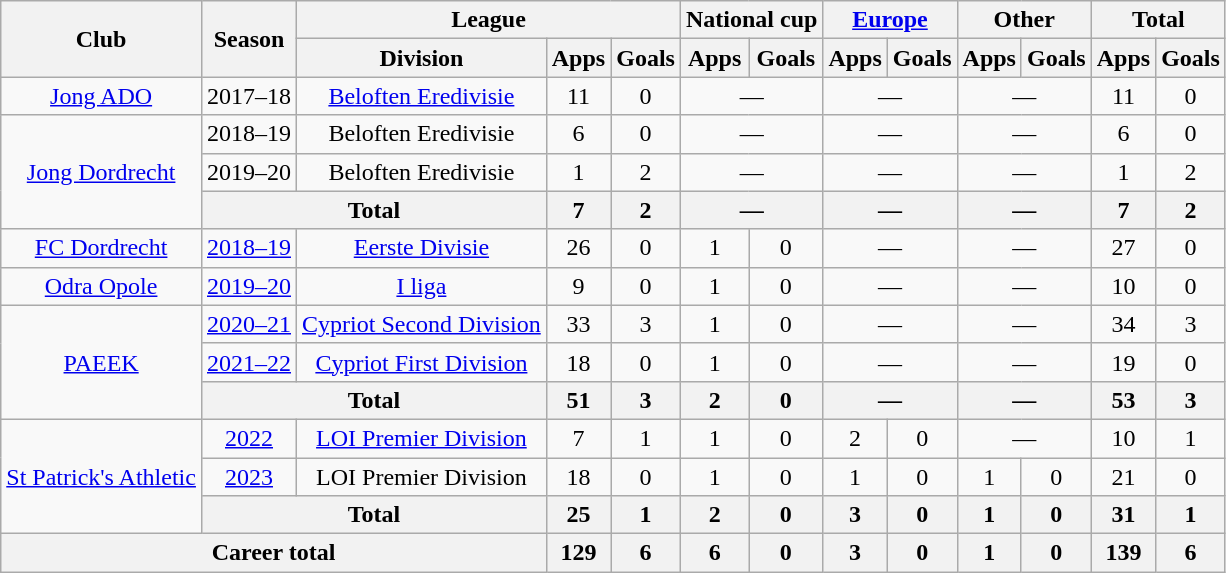<table class="wikitable" style="text-align:center">
<tr>
<th rowspan="2">Club</th>
<th rowspan="2">Season</th>
<th colspan="3">League</th>
<th colspan="2">National cup</th>
<th colspan="2"><a href='#'>Europe</a></th>
<th colspan="2">Other</th>
<th colspan="2">Total</th>
</tr>
<tr>
<th>Division</th>
<th>Apps</th>
<th>Goals</th>
<th>Apps</th>
<th>Goals</th>
<th>Apps</th>
<th>Goals</th>
<th>Apps</th>
<th>Goals</th>
<th>Apps</th>
<th>Goals</th>
</tr>
<tr>
<td><a href='#'>Jong ADO</a></td>
<td>2017–18</td>
<td><a href='#'>Beloften Eredivisie</a></td>
<td>11</td>
<td>0</td>
<td colspan="2">—</td>
<td colspan="2">—</td>
<td colspan="2">—</td>
<td>11</td>
<td>0</td>
</tr>
<tr>
<td rowspan="3"><a href='#'>Jong Dordrecht</a></td>
<td>2018–19</td>
<td>Beloften Eredivisie</td>
<td>6</td>
<td>0</td>
<td colspan="2">—</td>
<td colspan="2">—</td>
<td colspan="2">—</td>
<td>6</td>
<td>0</td>
</tr>
<tr>
<td>2019–20</td>
<td>Beloften Eredivisie</td>
<td>1</td>
<td>2</td>
<td colspan="2">—</td>
<td colspan="2">—</td>
<td colspan="2">—</td>
<td>1</td>
<td>2</td>
</tr>
<tr>
<th colspan="2">Total</th>
<th>7</th>
<th>2</th>
<th colspan="2">—</th>
<th colspan="2">—</th>
<th colspan="2">—</th>
<th>7</th>
<th>2</th>
</tr>
<tr>
<td><a href='#'>FC Dordrecht</a></td>
<td><a href='#'>2018–19</a></td>
<td><a href='#'>Eerste Divisie</a></td>
<td>26</td>
<td>0</td>
<td>1</td>
<td>0</td>
<td colspan="2">—</td>
<td colspan="2">—</td>
<td>27</td>
<td>0</td>
</tr>
<tr>
<td><a href='#'>Odra Opole</a></td>
<td><a href='#'>2019–20</a></td>
<td><a href='#'>I liga</a></td>
<td>9</td>
<td>0</td>
<td>1</td>
<td>0</td>
<td colspan="2">—</td>
<td colspan="2">—</td>
<td>10</td>
<td>0</td>
</tr>
<tr>
<td rowspan="3"><a href='#'>PAEEK</a></td>
<td><a href='#'>2020–21</a></td>
<td><a href='#'>Cypriot Second Division</a></td>
<td>33</td>
<td>3</td>
<td>1</td>
<td>0</td>
<td colspan="2">—</td>
<td colspan="2">—</td>
<td>34</td>
<td>3</td>
</tr>
<tr>
<td><a href='#'>2021–22</a></td>
<td><a href='#'>Cypriot First Division</a></td>
<td>18</td>
<td>0</td>
<td>1</td>
<td>0</td>
<td colspan="2">—</td>
<td colspan="2">—</td>
<td>19</td>
<td>0</td>
</tr>
<tr>
<th colspan="2">Total</th>
<th>51</th>
<th>3</th>
<th>2</th>
<th>0</th>
<th colspan="2">—</th>
<th colspan="2">—</th>
<th>53</th>
<th>3</th>
</tr>
<tr>
<td rowspan="3"><a href='#'> St Patrick's Athletic</a></td>
<td><a href='#'>2022</a></td>
<td><a href='#'>LOI Premier Division</a></td>
<td>7</td>
<td>1</td>
<td>1</td>
<td>0</td>
<td>2</td>
<td>0</td>
<td colspan="2">—</td>
<td>10</td>
<td>1</td>
</tr>
<tr>
<td><a href='#'>2023</a></td>
<td>LOI Premier Division</td>
<td>18</td>
<td>0</td>
<td>1</td>
<td>0</td>
<td>1</td>
<td>0</td>
<td>1</td>
<td>0</td>
<td>21</td>
<td>0</td>
</tr>
<tr>
<th colspan="2">Total</th>
<th>25</th>
<th>1</th>
<th>2</th>
<th>0</th>
<th>3</th>
<th>0</th>
<th>1</th>
<th>0</th>
<th>31</th>
<th>1</th>
</tr>
<tr>
<th colspan="3">Career total</th>
<th>129</th>
<th>6</th>
<th>6</th>
<th>0</th>
<th>3</th>
<th>0</th>
<th>1</th>
<th>0</th>
<th>139</th>
<th>6</th>
</tr>
</table>
